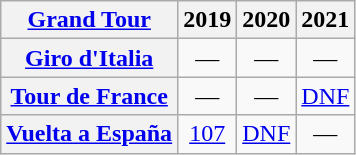<table class="wikitable plainrowheaders">
<tr>
<th scope="col"><a href='#'>Grand Tour</a></th>
<th scope="col">2019</th>
<th scope="col">2020</th>
<th scope="col">2021</th>
</tr>
<tr style="text-align:center;">
<th scope="row"> <a href='#'>Giro d'Italia</a></th>
<td>—</td>
<td>—</td>
<td>—</td>
</tr>
<tr style="text-align:center;">
<th scope="row"> <a href='#'>Tour de France</a></th>
<td>—</td>
<td>—</td>
<td><a href='#'>DNF</a></td>
</tr>
<tr style="text-align:center;">
<th scope="row"> <a href='#'>Vuelta a España</a></th>
<td><a href='#'>107</a></td>
<td><a href='#'>DNF</a></td>
<td>—</td>
</tr>
</table>
